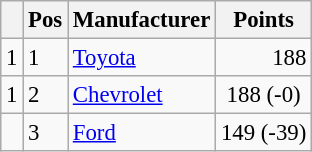<table class="wikitable" style="font-size: 95%;">
<tr>
<th></th>
<th>Pos</th>
<th>Manufacturer</th>
<th>Points</th>
</tr>
<tr>
<td align="left"> 1</td>
<td>1</td>
<td><a href='#'>Toyota</a></td>
<td style="text-align:right;">188</td>
</tr>
<tr>
<td align="left"> 1</td>
<td>2</td>
<td><a href='#'>Chevrolet</a></td>
<td style="text-align:center;">188 (-0)</td>
</tr>
<tr>
<td align="left"></td>
<td>3</td>
<td><a href='#'>Ford</a></td>
<td style="text-align:right;">149 (-39)</td>
</tr>
</table>
